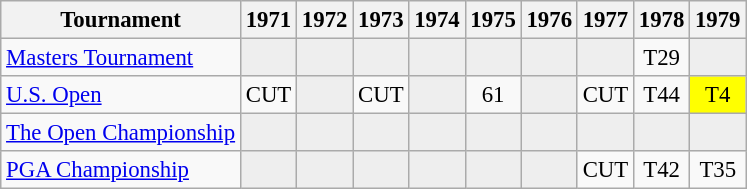<table class="wikitable" style="font-size:95%;text-align:center;">
<tr>
<th>Tournament</th>
<th>1971</th>
<th>1972</th>
<th>1973</th>
<th>1974</th>
<th>1975</th>
<th>1976</th>
<th>1977</th>
<th>1978</th>
<th>1979</th>
</tr>
<tr>
<td align=left><a href='#'>Masters Tournament</a></td>
<td style="background:#eeeeee;"></td>
<td style="background:#eeeeee;"></td>
<td style="background:#eeeeee;"></td>
<td style="background:#eeeeee;"></td>
<td style="background:#eeeeee;"></td>
<td style="background:#eeeeee;"></td>
<td style="background:#eeeeee;"></td>
<td>T29</td>
<td style="background:#eeeeee;"></td>
</tr>
<tr>
<td align=left><a href='#'>U.S. Open</a></td>
<td>CUT</td>
<td style="background:#eeeeee;"></td>
<td>CUT</td>
<td style="background:#eeeeee;"></td>
<td>61</td>
<td style="background:#eeeeee;"></td>
<td>CUT</td>
<td>T44</td>
<td style="background:yellow;">T4</td>
</tr>
<tr>
<td align=left><a href='#'>The Open Championship</a></td>
<td style="background:#eeeeee;"></td>
<td style="background:#eeeeee;"></td>
<td style="background:#eeeeee;"></td>
<td style="background:#eeeeee;"></td>
<td style="background:#eeeeee;"></td>
<td style="background:#eeeeee;"></td>
<td style="background:#eeeeee;"></td>
<td style="background:#eeeeee;"></td>
<td style="background:#eeeeee;"></td>
</tr>
<tr>
<td align=left><a href='#'>PGA Championship</a></td>
<td style="background:#eeeeee;"></td>
<td style="background:#eeeeee;"></td>
<td style="background:#eeeeee;"></td>
<td style="background:#eeeeee;"></td>
<td style="background:#eeeeee;"></td>
<td style="background:#eeeeee;"></td>
<td>CUT</td>
<td>T42</td>
<td>T35</td>
</tr>
</table>
